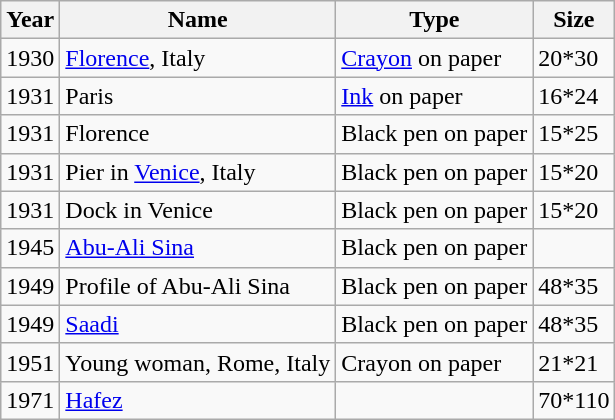<table class="wikitable sortable">
<tr>
<th>Year</th>
<th>Name</th>
<th>Type</th>
<th>Size</th>
</tr>
<tr>
<td>1930</td>
<td><a href='#'>Florence</a>, Italy</td>
<td><a href='#'>Crayon</a> on paper</td>
<td>20*30</td>
</tr>
<tr>
<td>1931</td>
<td>Paris</td>
<td><a href='#'>Ink</a> on paper</td>
<td>16*24</td>
</tr>
<tr>
<td>1931</td>
<td>Florence</td>
<td>Black pen on paper</td>
<td>15*25</td>
</tr>
<tr>
<td>1931</td>
<td>Pier in <a href='#'>Venice</a>, Italy</td>
<td>Black pen on paper</td>
<td>15*20</td>
</tr>
<tr>
<td>1931</td>
<td>Dock in Venice</td>
<td>Black pen on paper</td>
<td>15*20</td>
</tr>
<tr>
<td>1945</td>
<td><a href='#'>Abu-Ali Sina</a></td>
<td>Black pen on paper</td>
<td></td>
</tr>
<tr>
<td>1949</td>
<td>Profile of Abu-Ali Sina</td>
<td>Black pen on paper</td>
<td>48*35</td>
</tr>
<tr>
<td>1949</td>
<td><a href='#'>Saadi</a></td>
<td>Black pen on paper</td>
<td>48*35</td>
</tr>
<tr>
<td>1951</td>
<td>Young woman, Rome, Italy</td>
<td>Crayon on paper</td>
<td>21*21</td>
</tr>
<tr>
<td>1971</td>
<td><a href='#'>Hafez</a></td>
<td></td>
<td>70*110</td>
</tr>
</table>
